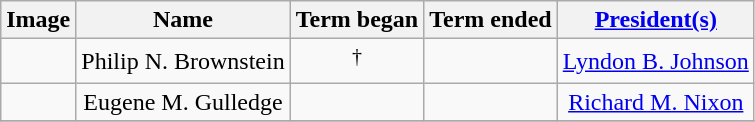<table class="wikitable" style="text-align:center">
<tr>
<th>Image</th>
<th>Name</th>
<th>Term began</th>
<th>Term ended</th>
<th><a href='#'>President(s)</a></th>
</tr>
<tr>
<td></td>
<td>Philip N. Brownstein</td>
<td><em></em><sup>†</sup></td>
<td></td>
<td><a href='#'>Lyndon B. Johnson</a></td>
</tr>
<tr>
<td></td>
<td>Eugene M. Gulledge</td>
<td></td>
<td></td>
<td><a href='#'>Richard M. Nixon</a></td>
</tr>
<tr>
</tr>
</table>
